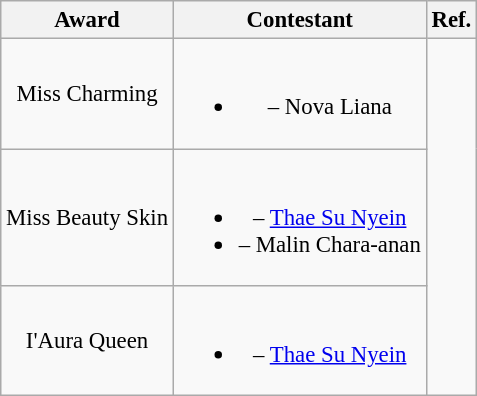<table class="wikitable" style="font-size: 95%; text-align:center">
<tr>
<th>Award</th>
<th>Contestant</th>
<th>Ref.</th>
</tr>
<tr>
<td>Miss Charming</td>
<td><br><ul><li> – Nova Liana</li></ul></td>
<td rowspan="3"></td>
</tr>
<tr>
<td>Miss Beauty Skin</td>
<td><br><ul><li> – <a href='#'>Thae Su Nyein</a></li><li> – Malin Chara-anan</li></ul></td>
</tr>
<tr>
<td>I'Aura Queen</td>
<td><br><ul><li> – <a href='#'>Thae Su Nyein</a></li></ul></td>
</tr>
</table>
